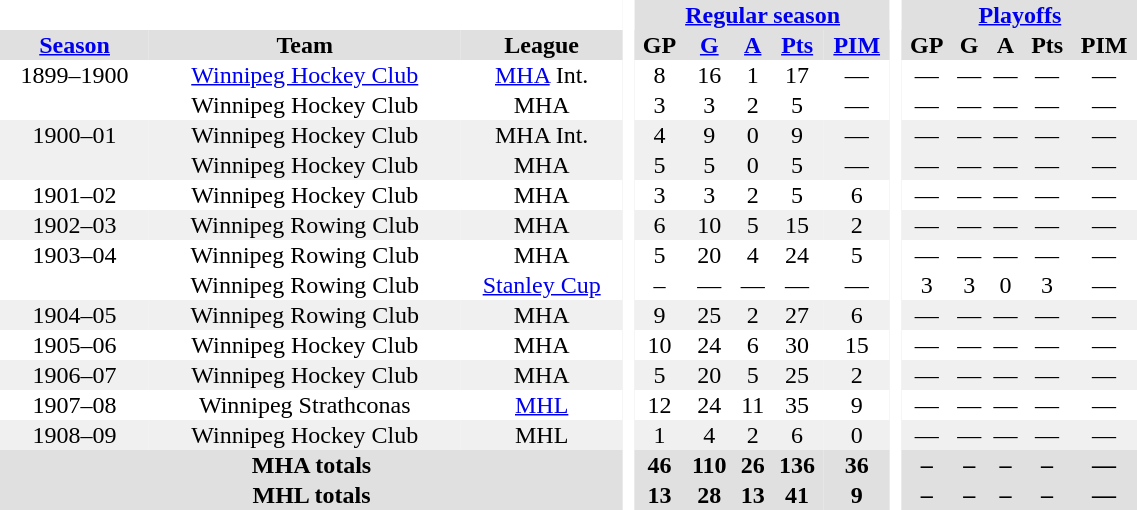<table BORDER="0" CELLPADDING="1" CELLSPACING="0" width="60%" style="text-align:center">
<tr bgcolor="#e0e0e0">
<th colspan="3" bgcolor="#ffffff"> </th>
<th rowspan="99" bgcolor="#ffffff"> </th>
<th colspan="5"><a href='#'>Regular season</a></th>
<th rowspan="99" bgcolor="#ffffff"> </th>
<th colspan="5"><a href='#'>Playoffs</a></th>
</tr>
<tr bgcolor="#e0e0e0">
<th><a href='#'>Season</a></th>
<th>Team</th>
<th>League</th>
<th>GP</th>
<th><a href='#'>G</a></th>
<th><a href='#'>A</a></th>
<th><a href='#'>Pts</a></th>
<th><a href='#'>PIM</a></th>
<th>GP</th>
<th>G</th>
<th>A</th>
<th>Pts</th>
<th>PIM</th>
</tr>
<tr>
<td>1899–1900</td>
<td><a href='#'>Winnipeg Hockey Club</a></td>
<td><a href='#'>MHA</a> Int.</td>
<td>8</td>
<td>16</td>
<td>1</td>
<td>17</td>
<td>—</td>
<td>—</td>
<td>—</td>
<td>—</td>
<td>—</td>
<td>—</td>
</tr>
<tr>
<td></td>
<td>Winnipeg Hockey Club</td>
<td>MHA</td>
<td>3</td>
<td>3</td>
<td>2</td>
<td>5</td>
<td>—</td>
<td>—</td>
<td>—</td>
<td>—</td>
<td>—</td>
<td>—</td>
</tr>
<tr bgcolor="#f0f0f0">
<td>1900–01</td>
<td>Winnipeg Hockey Club</td>
<td>MHA Int.</td>
<td>4</td>
<td>9</td>
<td>0</td>
<td>9</td>
<td>—</td>
<td>—</td>
<td>—</td>
<td>—</td>
<td>—</td>
<td>—</td>
</tr>
<tr bgcolor="#f0f0f0">
<td></td>
<td>Winnipeg Hockey Club</td>
<td>MHA</td>
<td>5</td>
<td>5</td>
<td>0</td>
<td>5</td>
<td>—</td>
<td>—</td>
<td>—</td>
<td>—</td>
<td>—</td>
<td>—</td>
</tr>
<tr>
<td>1901–02</td>
<td>Winnipeg Hockey Club</td>
<td>MHA</td>
<td>3</td>
<td>3</td>
<td>2</td>
<td>5</td>
<td>6</td>
<td>—</td>
<td>—</td>
<td>—</td>
<td>—</td>
<td>—</td>
</tr>
<tr bgcolor="#f0f0f0">
<td>1902–03</td>
<td>Winnipeg Rowing Club</td>
<td>MHA</td>
<td>6</td>
<td>10</td>
<td>5</td>
<td>15</td>
<td>2</td>
<td>—</td>
<td>—</td>
<td>—</td>
<td>—</td>
<td>—</td>
</tr>
<tr>
<td>1903–04</td>
<td>Winnipeg Rowing Club</td>
<td>MHA</td>
<td>5</td>
<td>20</td>
<td>4</td>
<td>24</td>
<td>5</td>
<td>—</td>
<td>—</td>
<td>—</td>
<td>—</td>
<td>—</td>
</tr>
<tr>
<td></td>
<td>Winnipeg Rowing Club</td>
<td><a href='#'>Stanley Cup</a></td>
<td>–</td>
<td>—</td>
<td>—</td>
<td>—</td>
<td>—</td>
<td>3</td>
<td>3</td>
<td>0</td>
<td>3</td>
<td>—</td>
</tr>
<tr bgcolor="#f0f0f0">
<td>1904–05</td>
<td>Winnipeg Rowing Club</td>
<td>MHA</td>
<td>9</td>
<td>25</td>
<td>2</td>
<td>27</td>
<td>6</td>
<td>—</td>
<td>—</td>
<td>—</td>
<td>—</td>
<td>—</td>
</tr>
<tr>
<td>1905–06</td>
<td>Winnipeg Hockey Club</td>
<td>MHA</td>
<td>10</td>
<td>24</td>
<td>6</td>
<td>30</td>
<td>15</td>
<td>—</td>
<td>—</td>
<td>—</td>
<td>—</td>
<td>—</td>
</tr>
<tr bgcolor="#f0f0f0">
<td>1906–07</td>
<td>Winnipeg Hockey Club</td>
<td>MHA</td>
<td>5</td>
<td>20</td>
<td>5</td>
<td>25</td>
<td>2</td>
<td>—</td>
<td>—</td>
<td>—</td>
<td>—</td>
<td>—</td>
</tr>
<tr>
<td>1907–08</td>
<td>Winnipeg Strathconas</td>
<td><a href='#'>MHL</a></td>
<td>12</td>
<td>24</td>
<td>11</td>
<td>35</td>
<td>9</td>
<td>—</td>
<td>—</td>
<td>—</td>
<td>—</td>
<td>—</td>
</tr>
<tr bgcolor="#f0f0f0">
<td>1908–09</td>
<td>Winnipeg Hockey Club</td>
<td>MHL</td>
<td>1</td>
<td>4</td>
<td>2</td>
<td>6</td>
<td>0</td>
<td>—</td>
<td>—</td>
<td>—</td>
<td>—</td>
<td>—</td>
</tr>
<tr bgcolor="#e0e0e0">
<th colspan="3">MHA totals</th>
<th>46</th>
<th>110</th>
<th>26</th>
<th>136</th>
<th>36</th>
<th>–</th>
<th>–</th>
<th>–</th>
<th>–</th>
<th>—</th>
</tr>
<tr bgcolor="#e0e0e0">
<th colspan="3">MHL totals</th>
<th>13</th>
<th>28</th>
<th>13</th>
<th>41</th>
<th>9</th>
<th>–</th>
<th>–</th>
<th>–</th>
<th>–</th>
<th>—</th>
</tr>
</table>
